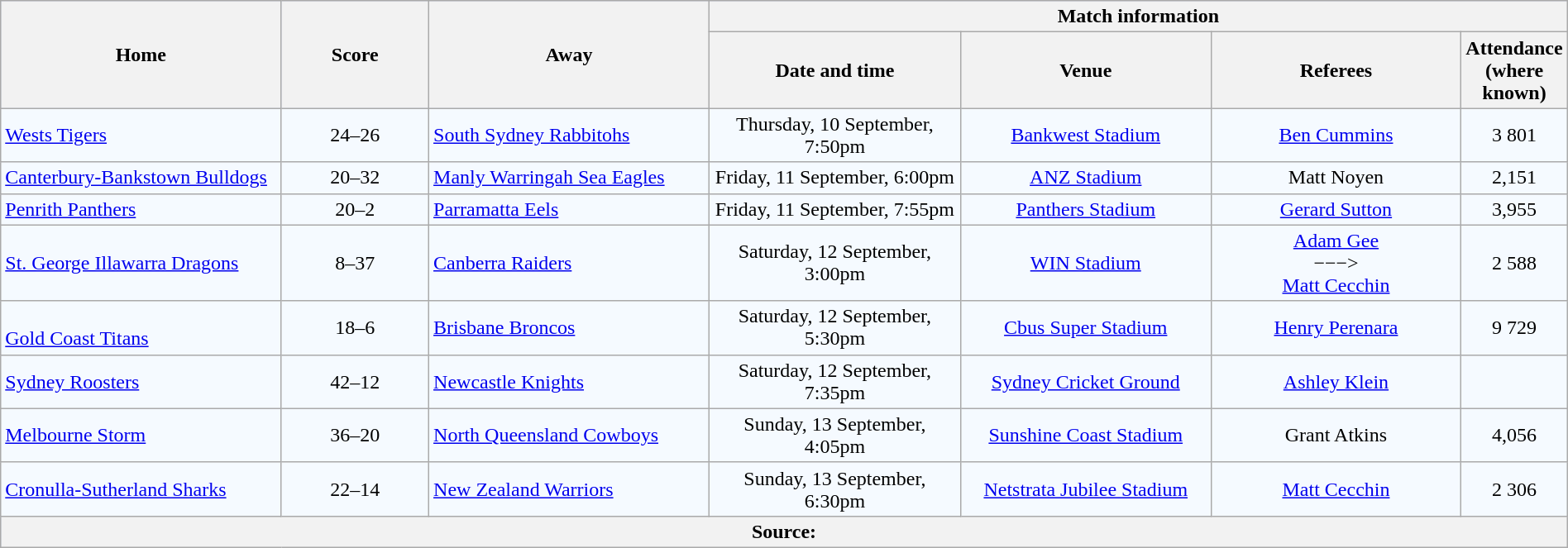<table class="wikitable" style="border-collapse:collapse; text-align:center; width:100%;">
<tr style="background:#c1d8ff;">
<th rowspan="2" style="width:19%;">Home</th>
<th rowspan="2" style="width:10%;">Score</th>
<th rowspan="2" style="width:19%;">Away</th>
<th colspan="6">Match information</th>
</tr>
<tr style="background:#efefef;">
<th width="17%">Date and time</th>
<th width="17%">Venue</th>
<th width="17%">Referees</th>
<th width="5%">Attendance<br>(where known)</th>
</tr>
<tr style="text-align:center; background:#f5faff;">
<td align="left"> <a href='#'>Wests Tigers</a></td>
<td>24–26</td>
<td align="left"> <a href='#'>South Sydney Rabbitohs</a></td>
<td>Thursday, 10 September, 7:50pm</td>
<td><a href='#'>Bankwest Stadium</a></td>
<td><a href='#'>Ben Cummins</a></td>
<td>3 801</td>
</tr>
<tr style="text-align:center; background:#f5faff;">
<td align="left"> <a href='#'>Canterbury-Bankstown Bulldogs</a></td>
<td>20–32</td>
<td align="left"> <a href='#'>Manly Warringah Sea Eagles</a></td>
<td>Friday, 11 September, 6:00pm</td>
<td><a href='#'>ANZ Stadium</a></td>
<td>Matt Noyen</td>
<td>2,151</td>
</tr>
<tr style="text-align:center; background:#f5faff;">
<td align="left"> <a href='#'>Penrith Panthers</a></td>
<td>20–2</td>
<td align="left"> <a href='#'>Parramatta Eels</a></td>
<td>Friday, 11 September, 7:55pm</td>
<td><a href='#'>Panthers Stadium</a></td>
<td><a href='#'>Gerard Sutton</a></td>
<td>3,955</td>
</tr>
<tr style="text-align:center; background:#f5faff;">
<td align="left"> <a href='#'>St. George Illawarra Dragons</a></td>
<td>8–37</td>
<td align="left"> <a href='#'>Canberra Raiders</a></td>
<td>Saturday, 12 September, 3:00pm</td>
<td><a href='#'>WIN Stadium</a></td>
<td><a href='#'>Adam Gee</a><br>−−−><br><a href='#'>Matt Cecchin</a></td>
<td>2 588</td>
</tr>
<tr style="text-align:center; background:#f5faff;">
<td align="left"><br> <a href='#'>Gold Coast Titans</a></td>
<td>18–6</td>
<td align="left"> <a href='#'>Brisbane Broncos</a></td>
<td>Saturday, 12 September, 5:30pm</td>
<td><a href='#'>Cbus Super Stadium</a></td>
<td><a href='#'>Henry Perenara</a></td>
<td>9 729</td>
</tr>
<tr style="text-align:center; background:#f5faff;">
<td align="left"> <a href='#'>Sydney Roosters</a></td>
<td>42–12</td>
<td align="left"> <a href='#'>Newcastle Knights</a></td>
<td>Saturday, 12 September, 7:35pm</td>
<td><a href='#'>Sydney Cricket Ground</a></td>
<td><a href='#'>Ashley Klein</a></td>
<td></td>
</tr>
<tr style="text-align:center; background:#f5faff;">
<td align="left"> <a href='#'>Melbourne Storm</a></td>
<td>36–20</td>
<td align="left"> <a href='#'>North Queensland Cowboys</a></td>
<td>Sunday, 13 September, 4:05pm</td>
<td><a href='#'>Sunshine Coast Stadium</a></td>
<td>Grant Atkins</td>
<td>4,056</td>
</tr>
<tr style="text-align:center; background:#f5faff;">
<td align="left"> <a href='#'>Cronulla-Sutherland Sharks</a></td>
<td>22–14</td>
<td align="left"> <a href='#'>New Zealand Warriors</a></td>
<td>Sunday, 13 September, 6:30pm</td>
<td><a href='#'>Netstrata Jubilee Stadium</a></td>
<td><a href='#'>Matt Cecchin</a></td>
<td>2 306</td>
</tr>
<tr style="background:#c1d8ff;">
<th colspan="7">Source:</th>
</tr>
</table>
